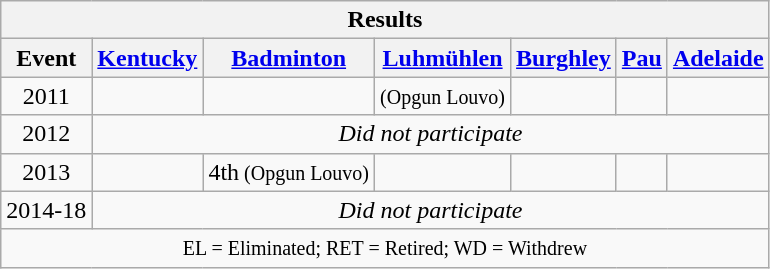<table class="wikitable" style="text-align:center">
<tr>
<th colspan=13 align=center><strong>Results</strong></th>
</tr>
<tr>
<th>Event</th>
<th><a href='#'>Kentucky</a></th>
<th><a href='#'>Badminton</a></th>
<th><a href='#'>Luhmühlen</a></th>
<th><a href='#'>Burghley</a></th>
<th><a href='#'>Pau</a></th>
<th><a href='#'>Adelaide</a></th>
</tr>
<tr>
<td>2011</td>
<td></td>
<td></td>
<td><small> (Opgun Louvo)</small></td>
<td></td>
<td></td>
<td></td>
</tr>
<tr>
<td>2012</td>
<td colspan="6"><em>Did not participate</em></td>
</tr>
<tr>
<td>2013</td>
<td></td>
<td>4th<small> (Opgun Louvo)</small></td>
<td></td>
<td></td>
<td></td>
<td></td>
</tr>
<tr>
<td>2014-18</td>
<td colspan="6"><em>Did not participate</em></td>
</tr>
<tr>
<td colspan=13 align=center><small> EL = Eliminated; RET = Retired; WD = Withdrew </small></td>
</tr>
</table>
